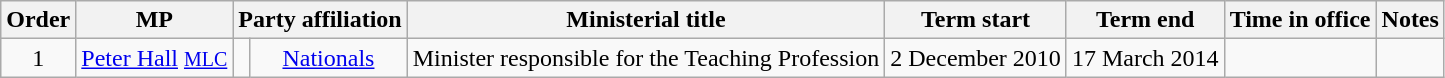<table class="wikitable" style="text-align:center">
<tr>
<th>Order</th>
<th>MP</th>
<th colspan="2">Party affiliation</th>
<th>Ministerial title</th>
<th>Term start</th>
<th>Term end</th>
<th>Time in office</th>
<th>Notes</th>
</tr>
<tr>
<td>1</td>
<td><a href='#'>Peter Hall</a> <a href='#'><small>MLC</small></a></td>
<td></td>
<td><a href='#'>Nationals</a></td>
<td>Minister responsible for the Teaching Profession</td>
<td>2 December 2010</td>
<td>17 March 2014</td>
<td></td>
<td></td>
</tr>
</table>
